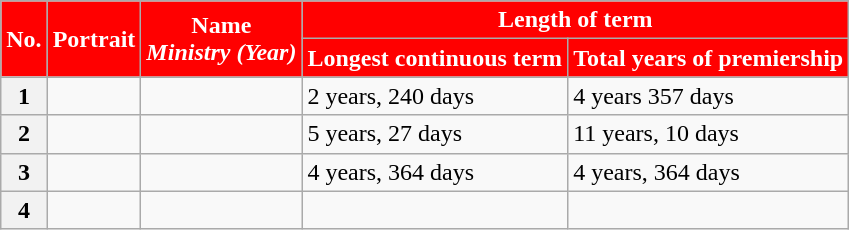<table class="wikitable sortable"  text-align:center">
<tr>
<th data-sort-type=number rowspan="2" ! Style="background-color:#FF0000; color:white">No.</th>
<th rowspan="2" Style="background-color:#FF0000; color:white">Portrait</th>
<th rowspan="2" Style="background-color:#FF0000; color:white">Name<br><em>Ministry (Year)</em></th>
<th colspan="2"  Style="background-color:#FF0000; color:white">Length of term</th>
</tr>
<tr>
<th Style="background-color:#FF0000; color:white">Longest continuous term</th>
<th Style="background-color:#FF0000; color:white">Total years of premiership</th>
</tr>
<tr>
<th data-sort-value="1">1</th>
<td></td>
<td><strong></strong> <br></td>
<td>2 years, 240 days</td>
<td>4 years 357 days</td>
</tr>
<tr>
<th data-sort-value="1">2</th>
<td></td>
<td><strong></strong><br></td>
<td>5 years, 27 days</td>
<td>11 years, 10 days</td>
</tr>
<tr>
<th data-sort-value="2">3</th>
<td></td>
<td><strong></strong><br></td>
<td>4 years, 364 days</td>
<td>4 years, 364 days</td>
</tr>
<tr>
<th data-sort-value="3">4</th>
<td></td>
<td><strong></strong> <br></td>
<td><strong></strong></td>
<td><strong></strong></td>
</tr>
</table>
